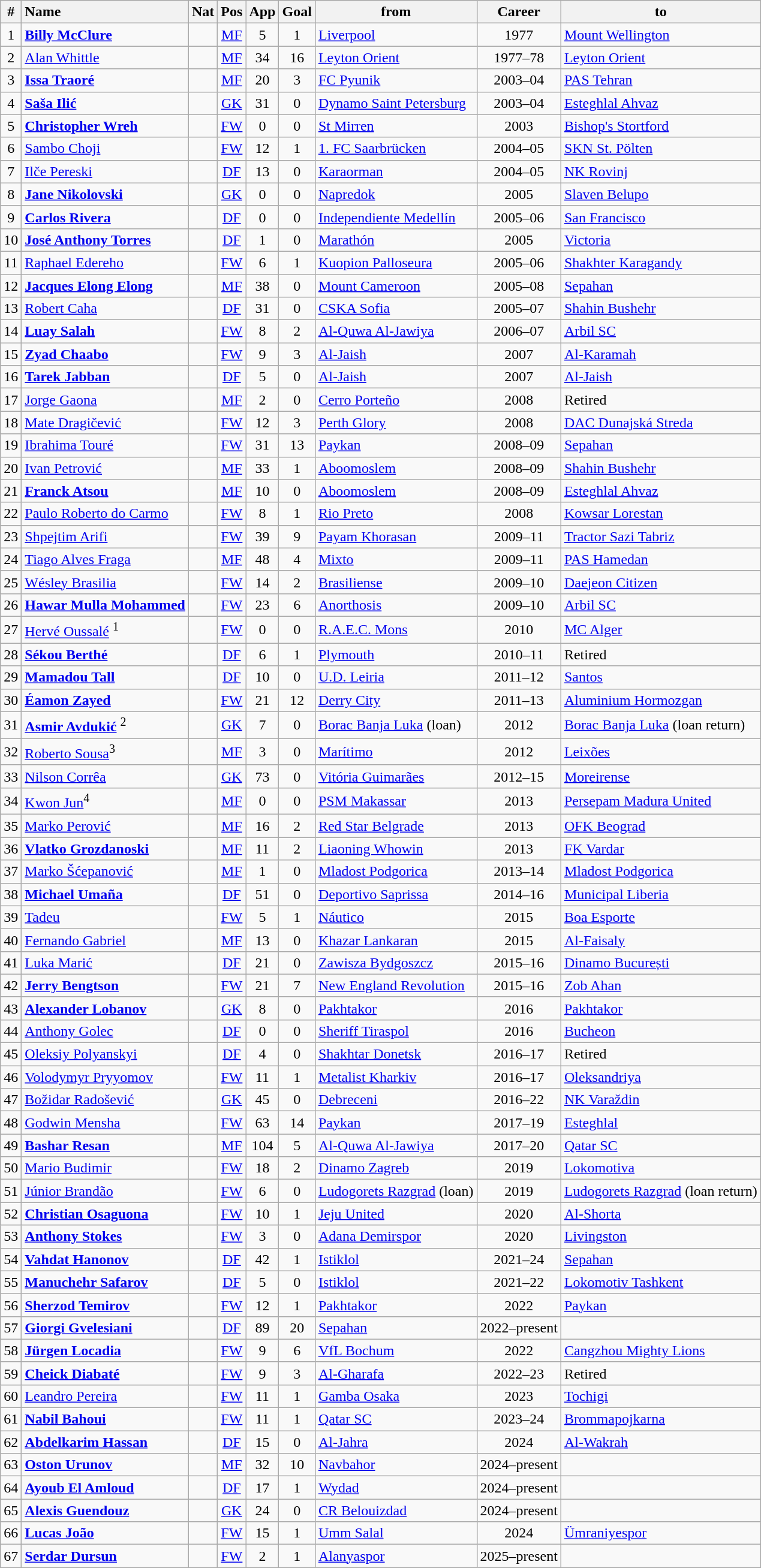<table class="wikitable sortable" style="text-align:center;">
<tr>
<th>#</th>
<th style="text-align:left">Name</th>
<th>Nat</th>
<th>Pos</th>
<th style="text-align:center">App</th>
<th style="text-align:center">Goal</th>
<th>from</th>
<th>Career</th>
<th>to</th>
</tr>
<tr>
<td>1</td>
<td style="text-align:left;"><strong><a href='#'>Billy McClure</a></strong></td>
<td></td>
<td><a href='#'>MF</a></td>
<td>5</td>
<td>1</td>
<td style="text-align:left;"> <a href='#'>Liverpool</a></td>
<td>1977</td>
<td style="text-align:left;"> <a href='#'>Mount Wellington</a></td>
</tr>
<tr>
<td>2</td>
<td style="text-align:left;"><a href='#'>Alan Whittle</a></td>
<td></td>
<td><a href='#'>MF</a></td>
<td>34</td>
<td>16</td>
<td style="text-align:left;"> <a href='#'>Leyton Orient</a></td>
<td>1977–78</td>
<td style="text-align:left;"> <a href='#'>Leyton Orient</a></td>
</tr>
<tr>
<td>3</td>
<td style="text-align:left;"><strong><a href='#'>Issa Traoré</a></strong></td>
<td></td>
<td><a href='#'>MF</a></td>
<td>20</td>
<td>3</td>
<td style="text-align:left;"> <a href='#'>FC Pyunik</a></td>
<td>2003–04</td>
<td style="text-align:left;"> <a href='#'>PAS Tehran</a></td>
</tr>
<tr>
<td>4</td>
<td style="text-align:left;"><strong><a href='#'>Saša Ilić</a></strong></td>
<td></td>
<td><a href='#'>GK</a></td>
<td>31</td>
<td>0</td>
<td style="text-align:left;"> <a href='#'>Dynamo Saint Petersburg</a></td>
<td>2003–04</td>
<td style="text-align:left;"> <a href='#'>Esteghlal Ahvaz</a></td>
</tr>
<tr>
<td>5</td>
<td style="text-align:left;"><strong><a href='#'>Christopher Wreh</a></strong></td>
<td></td>
<td><a href='#'>FW</a></td>
<td>0</td>
<td>0</td>
<td style="text-align:left;"> <a href='#'>St Mirren</a></td>
<td>2003</td>
<td style="text-align:left;"> <a href='#'>Bishop's Stortford</a></td>
</tr>
<tr>
<td>6</td>
<td style="text-align:left;"><a href='#'>Sambo Choji</a></td>
<td></td>
<td><a href='#'>FW</a></td>
<td>12</td>
<td>1</td>
<td style="text-align:left;"> <a href='#'>1. FC Saarbrücken</a></td>
<td>2004–05</td>
<td style="text-align:left;"> <a href='#'>SKN St. Pölten</a></td>
</tr>
<tr>
<td>7</td>
<td style="text-align:left;"><a href='#'>Ilče Pereski</a></td>
<td></td>
<td><a href='#'>DF</a></td>
<td>13</td>
<td>0</td>
<td style="text-align:left;"> <a href='#'>Karaorman</a></td>
<td>2004–05</td>
<td style="text-align:left;"> <a href='#'>NK Rovinj</a></td>
</tr>
<tr>
<td>8</td>
<td style="text-align:left;"><strong><a href='#'>Jane Nikolovski</a></strong></td>
<td></td>
<td><a href='#'>GK</a></td>
<td>0</td>
<td>0</td>
<td style="text-align:left;"> <a href='#'>Napredok</a></td>
<td>2005</td>
<td style="text-align:left;"> <a href='#'>Slaven Belupo</a></td>
</tr>
<tr>
<td>9</td>
<td style="text-align:left;"><strong><a href='#'>Carlos Rivera</a></strong></td>
<td></td>
<td><a href='#'>DF</a></td>
<td>0</td>
<td>0</td>
<td style="text-align:left;"> <a href='#'>Independiente Medellín</a></td>
<td>2005–06</td>
<td style="text-align:left;"> <a href='#'>San Francisco</a></td>
</tr>
<tr>
<td>10</td>
<td style="text-align:left;"><strong><a href='#'>José Anthony Torres</a></strong></td>
<td></td>
<td><a href='#'>DF</a></td>
<td>1</td>
<td>0</td>
<td style="text-align:left;"> <a href='#'>Marathón</a></td>
<td>2005</td>
<td style="text-align:left;"> <a href='#'>Victoria</a></td>
</tr>
<tr>
<td>11</td>
<td style="text-align:left;"><a href='#'>Raphael Edereho</a></td>
<td></td>
<td><a href='#'>FW</a></td>
<td>6</td>
<td>1</td>
<td style="text-align:left;"> <a href='#'>Kuopion Palloseura</a></td>
<td>2005–06</td>
<td style="text-align:left;"> <a href='#'>Shakhter Karagandy</a></td>
</tr>
<tr>
<td>12</td>
<td style="text-align:left;"><strong><a href='#'>Jacques Elong Elong</a></strong></td>
<td></td>
<td><a href='#'>MF</a></td>
<td>38</td>
<td>0</td>
<td style="text-align:left;"> <a href='#'>Mount Cameroon</a></td>
<td>2005–08</td>
<td style="text-align:left;"> <a href='#'>Sepahan</a></td>
</tr>
<tr>
<td>13</td>
<td style="text-align:left;"><a href='#'>Robert Caha</a></td>
<td></td>
<td><a href='#'>DF</a></td>
<td>31</td>
<td>0</td>
<td style="text-align:left;"> <a href='#'>CSKA Sofia</a></td>
<td>2005–07</td>
<td style="text-align:left;"> <a href='#'>Shahin Bushehr</a></td>
</tr>
<tr>
<td>14</td>
<td style="text-align:left;"><strong><a href='#'>Luay Salah</a></strong></td>
<td></td>
<td><a href='#'>FW</a></td>
<td>8</td>
<td>2</td>
<td style="text-align:left;"> <a href='#'>Al-Quwa Al-Jawiya</a></td>
<td>2006–07</td>
<td style="text-align:left;"> <a href='#'>Arbil SC</a></td>
</tr>
<tr>
<td>15</td>
<td style="text-align:left;"><strong><a href='#'>Zyad Chaabo</a></strong></td>
<td></td>
<td><a href='#'>FW</a></td>
<td>9</td>
<td>3</td>
<td style="text-align:left;"> <a href='#'>Al-Jaish</a></td>
<td>2007</td>
<td style="text-align:left;"> <a href='#'>Al-Karamah</a></td>
</tr>
<tr>
<td>16</td>
<td style="text-align:left;"><strong><a href='#'>Tarek Jabban</a></strong></td>
<td></td>
<td><a href='#'>DF</a></td>
<td>5</td>
<td>0</td>
<td style="text-align:left;"> <a href='#'>Al-Jaish</a></td>
<td>2007</td>
<td style="text-align:left;"> <a href='#'>Al-Jaish</a></td>
</tr>
<tr>
<td>17</td>
<td style="text-align:left;"><a href='#'>Jorge Gaona</a></td>
<td></td>
<td><a href='#'>MF</a></td>
<td>2</td>
<td>0</td>
<td style="text-align:left;"> <a href='#'>Cerro Porteño</a></td>
<td>2008</td>
<td style="text-align:left;">Retired</td>
</tr>
<tr>
<td>18</td>
<td style="text-align:left;"><a href='#'>Mate Dragičević</a></td>
<td></td>
<td><a href='#'>FW</a></td>
<td>12</td>
<td>3</td>
<td style="text-align:left;"> <a href='#'>Perth Glory</a></td>
<td>2008</td>
<td style="text-align:left;"> <a href='#'>DAC Dunajská Streda</a></td>
</tr>
<tr>
<td>19</td>
<td style="text-align:left;"><a href='#'>Ibrahima Touré</a></td>
<td></td>
<td><a href='#'>FW</a></td>
<td>31</td>
<td>13</td>
<td style="text-align:left;"> <a href='#'>Paykan</a></td>
<td>2008–09</td>
<td style="text-align:left;"> <a href='#'>Sepahan</a></td>
</tr>
<tr>
<td>20</td>
<td style="text-align:left;"><a href='#'>Ivan Petrović</a></td>
<td></td>
<td><a href='#'>MF</a></td>
<td>33</td>
<td>1</td>
<td style="text-align:left;"> <a href='#'>Aboomoslem</a></td>
<td>2008–09</td>
<td style="text-align:left;"> <a href='#'>Shahin Bushehr</a></td>
</tr>
<tr>
<td>21</td>
<td style="text-align:left;"><strong><a href='#'>Franck Atsou</a></strong></td>
<td></td>
<td><a href='#'>MF</a></td>
<td>10</td>
<td>0</td>
<td style="text-align:left;"> <a href='#'>Aboomoslem</a></td>
<td>2008–09</td>
<td style="text-align:left;"> <a href='#'>Esteghlal Ahvaz</a></td>
</tr>
<tr>
<td>22</td>
<td style="text-align:left;"><a href='#'>Paulo Roberto do Carmo</a></td>
<td></td>
<td><a href='#'>FW</a></td>
<td>8</td>
<td>1</td>
<td style="text-align:left;"> <a href='#'>Rio Preto</a></td>
<td>2008</td>
<td style="text-align:left;"> <a href='#'>Kowsar Lorestan</a></td>
</tr>
<tr>
<td>23</td>
<td style="text-align:left;"><a href='#'>Shpejtim Arifi</a></td>
<td></td>
<td><a href='#'>FW</a></td>
<td>39</td>
<td>9</td>
<td style="text-align:left;"> <a href='#'>Payam Khorasan</a></td>
<td>2009–11</td>
<td style="text-align:left;"> <a href='#'>Tractor Sazi Tabriz</a></td>
</tr>
<tr>
<td>24</td>
<td style="text-align:left;"><a href='#'>Tiago Alves Fraga</a></td>
<td></td>
<td><a href='#'>MF</a></td>
<td>48</td>
<td>4</td>
<td style="text-align:left;"> <a href='#'>Mixto</a></td>
<td>2009–11</td>
<td style="text-align:left;"> <a href='#'>PAS Hamedan</a></td>
</tr>
<tr>
<td>25</td>
<td style="text-align:left;"><a href='#'>Wésley Brasilia</a></td>
<td></td>
<td><a href='#'>FW</a></td>
<td>14</td>
<td>2</td>
<td style="text-align:left;"> <a href='#'>Brasiliense</a></td>
<td>2009–10</td>
<td style="text-align:left;"> <a href='#'>Daejeon Citizen</a></td>
</tr>
<tr>
<td>26</td>
<td style="text-align:left;"><strong><a href='#'>Hawar Mulla Mohammed</a></strong></td>
<td></td>
<td><a href='#'>FW</a></td>
<td>23</td>
<td>6</td>
<td style="text-align:left;"> <a href='#'>Anorthosis</a></td>
<td>2009–10</td>
<td style="text-align:left;"> <a href='#'>Arbil SC</a></td>
</tr>
<tr>
<td>27</td>
<td style="text-align:left;"><a href='#'>Hervé Oussalé</a> <sup>1</sup></td>
<td></td>
<td><a href='#'>FW</a></td>
<td>0</td>
<td>0</td>
<td style="text-align:left;"> <a href='#'>R.A.E.C. Mons</a></td>
<td>2010</td>
<td style="text-align:left;"> <a href='#'>MC Alger</a></td>
</tr>
<tr>
<td>28</td>
<td style="text-align:left;"><strong><a href='#'>Sékou Berthé</a></strong></td>
<td></td>
<td><a href='#'>DF</a></td>
<td>6</td>
<td>1</td>
<td style="text-align:left;"> <a href='#'>Plymouth</a></td>
<td>2010–11</td>
<td style="text-align:left;">Retired</td>
</tr>
<tr>
<td>29</td>
<td style="text-align:left;"><strong><a href='#'>Mamadou Tall</a></strong></td>
<td></td>
<td><a href='#'>DF</a></td>
<td>10</td>
<td>0</td>
<td style="text-align:left;"> <a href='#'>U.D. Leiria</a></td>
<td>2011–12</td>
<td style="text-align:left;"> <a href='#'>Santos</a></td>
</tr>
<tr>
<td>30</td>
<td style="text-align:left;"><strong><a href='#'>Éamon Zayed</a></strong></td>
<td></td>
<td><a href='#'>FW</a></td>
<td>21</td>
<td>12</td>
<td style="text-align:left;"> <a href='#'>Derry City</a></td>
<td>2011–13</td>
<td style="text-align:left;"> <a href='#'>Aluminium Hormozgan</a></td>
</tr>
<tr>
<td>31</td>
<td style="text-align:left;"><strong><a href='#'>Asmir Avdukić</a></strong> <sup>2</sup></td>
<td></td>
<td><a href='#'>GK</a></td>
<td>7</td>
<td>0</td>
<td style="text-align:left;"> <a href='#'>Borac Banja Luka</a> (loan)</td>
<td>2012</td>
<td style="text-align:left;"> <a href='#'>Borac Banja Luka</a> (loan return)</td>
</tr>
<tr>
<td>32</td>
<td style="text-align:left;"><a href='#'>Roberto Sousa</a><sup>3</sup></td>
<td></td>
<td><a href='#'>MF</a></td>
<td>3</td>
<td>0</td>
<td style="text-align:left;"> <a href='#'>Marítimo</a></td>
<td>2012</td>
<td style="text-align:left;"> <a href='#'>Leixões</a></td>
</tr>
<tr>
<td>33</td>
<td style="text-align:left;"><a href='#'>Nilson Corrêa</a></td>
<td></td>
<td><a href='#'>GK</a></td>
<td>73</td>
<td>0</td>
<td style="text-align:left;"> <a href='#'>Vitória Guimarães</a></td>
<td>2012–15</td>
<td style="text-align:left;"> <a href='#'>Moreirense</a></td>
</tr>
<tr>
<td>34</td>
<td style="text-align:left;"><a href='#'>Kwon Jun</a><sup>4</sup></td>
<td></td>
<td><a href='#'>MF</a></td>
<td>0</td>
<td>0</td>
<td style="text-align:left;"> <a href='#'>PSM Makassar</a></td>
<td>2013</td>
<td style="text-align:left;"> <a href='#'>Persepam Madura United</a></td>
</tr>
<tr>
<td>35</td>
<td style="text-align:left;"><a href='#'>Marko Perović</a></td>
<td></td>
<td><a href='#'>MF</a></td>
<td>16</td>
<td>2</td>
<td style="text-align:left;"> <a href='#'>Red Star Belgrade</a></td>
<td>2013</td>
<td style="text-align:left;"> <a href='#'>OFK Beograd</a></td>
</tr>
<tr>
<td>36</td>
<td style="text-align:left;"><strong><a href='#'>Vlatko Grozdanoski</a></strong></td>
<td></td>
<td><a href='#'>MF</a></td>
<td>11</td>
<td>2</td>
<td style="text-align:left;"> <a href='#'>Liaoning Whowin</a></td>
<td>2013</td>
<td style="text-align:left;"> <a href='#'>FK Vardar</a></td>
</tr>
<tr>
<td>37</td>
<td style="text-align:left;"><a href='#'>Marko Šćepanović</a></td>
<td></td>
<td><a href='#'>MF</a></td>
<td>1</td>
<td>0</td>
<td style="text-align:left;"> <a href='#'>Mladost Podgorica</a></td>
<td>2013–14</td>
<td style="text-align:left;"> <a href='#'>Mladost Podgorica</a></td>
</tr>
<tr>
<td>38</td>
<td style="text-align:left;"><strong><a href='#'>Michael Umaña</a></strong></td>
<td></td>
<td><a href='#'>DF</a></td>
<td>51</td>
<td>0</td>
<td style="text-align:left;"> <a href='#'>Deportivo Saprissa</a></td>
<td>2014–16</td>
<td style="text-align:left;"> <a href='#'>Municipal Liberia</a></td>
</tr>
<tr>
<td>39</td>
<td style="text-align:left;"><a href='#'>Tadeu</a></td>
<td></td>
<td><a href='#'>FW</a></td>
<td>5</td>
<td>1</td>
<td style="text-align:left;"> <a href='#'>Náutico</a></td>
<td>2015</td>
<td style="text-align:left;"> <a href='#'>Boa Esporte</a></td>
</tr>
<tr>
<td>40</td>
<td style="text-align:left;"><a href='#'>Fernando Gabriel</a></td>
<td></td>
<td><a href='#'>MF</a></td>
<td>13</td>
<td>0</td>
<td style="text-align:left;"> <a href='#'>Khazar Lankaran</a></td>
<td>2015</td>
<td style="text-align:left;"> <a href='#'>Al-Faisaly</a></td>
</tr>
<tr>
<td>41</td>
<td style="text-align:left;"><a href='#'>Luka Marić</a></td>
<td></td>
<td><a href='#'>DF</a></td>
<td>21</td>
<td>0</td>
<td style="text-align:left;"> <a href='#'>Zawisza Bydgoszcz</a></td>
<td>2015–16</td>
<td style="text-align:left;"> <a href='#'>Dinamo București</a></td>
</tr>
<tr>
<td>42</td>
<td style="text-align:left;"><strong><a href='#'>Jerry Bengtson</a></strong></td>
<td></td>
<td><a href='#'>FW</a></td>
<td>21</td>
<td>7</td>
<td style="text-align:left;"> <a href='#'>New England Revolution</a></td>
<td>2015–16</td>
<td style="text-align:left;"> <a href='#'>Zob Ahan</a></td>
</tr>
<tr>
<td>43</td>
<td style="text-align:left;"><strong><a href='#'>Alexander Lobanov</a></strong></td>
<td></td>
<td><a href='#'>GK</a></td>
<td>8</td>
<td>0</td>
<td style="text-align:left;"> <a href='#'>Pakhtakor</a></td>
<td>2016</td>
<td style="text-align:left;"> <a href='#'>Pakhtakor</a></td>
</tr>
<tr>
<td>44</td>
<td style="text-align:left;"><a href='#'>Anthony Golec</a></td>
<td></td>
<td><a href='#'>DF</a></td>
<td>0</td>
<td>0</td>
<td style="text-align:left;"> <a href='#'>Sheriff Tiraspol</a></td>
<td>2016</td>
<td style="text-align:left;"> <a href='#'>Bucheon</a></td>
</tr>
<tr>
<td>45</td>
<td style="text-align:left;"><a href='#'>Oleksiy Polyanskyi</a></td>
<td></td>
<td><a href='#'>DF</a></td>
<td>4</td>
<td>0</td>
<td style="text-align:left;"> <a href='#'>Shakhtar Donetsk</a></td>
<td>2016–17</td>
<td style="text-align:left;">Retired</td>
</tr>
<tr>
<td>46</td>
<td style="text-align:left;"><a href='#'>Volodymyr Pryyomov</a></td>
<td></td>
<td><a href='#'>FW</a></td>
<td>11</td>
<td>1</td>
<td style="text-align:left;"> <a href='#'>Metalist Kharkiv</a></td>
<td>2016–17</td>
<td style="text-align:left;"> <a href='#'>Oleksandriya</a></td>
</tr>
<tr>
<td>47</td>
<td style="text-align:left;"><a href='#'>Božidar Radošević</a></td>
<td></td>
<td><a href='#'>GK</a></td>
<td>45</td>
<td>0</td>
<td style="text-align:left;"> <a href='#'>Debreceni</a></td>
<td>2016–22</td>
<td style="text-align:left;"> <a href='#'>NK Varaždin</a></td>
</tr>
<tr>
<td>48</td>
<td style="text-align:left;"><a href='#'>Godwin Mensha</a></td>
<td></td>
<td><a href='#'>FW</a></td>
<td>63</td>
<td>14</td>
<td style="text-align:left;"> <a href='#'>Paykan</a></td>
<td>2017–19</td>
<td style="text-align:left;"> <a href='#'>Esteghlal</a></td>
</tr>
<tr>
<td>49</td>
<td style="text-align:left;"><strong><a href='#'>Bashar Resan</a></strong></td>
<td></td>
<td><a href='#'>MF</a></td>
<td>104</td>
<td>5</td>
<td style="text-align:left;"> <a href='#'>Al-Quwa Al-Jawiya</a></td>
<td>2017–20</td>
<td style="text-align:left;"> <a href='#'>Qatar SC</a></td>
</tr>
<tr>
<td>50</td>
<td style="text-align:left;"><a href='#'>Mario Budimir</a></td>
<td></td>
<td><a href='#'>FW</a></td>
<td>18</td>
<td>2</td>
<td style="text-align:left;"> <a href='#'>Dinamo Zagreb</a></td>
<td>2019</td>
<td style="text-align:left;"> <a href='#'>Lokomotiva</a></td>
</tr>
<tr>
<td>51</td>
<td style="text-align:left;"><a href='#'>Júnior Brandão</a></td>
<td></td>
<td><a href='#'>FW</a></td>
<td>6</td>
<td>0</td>
<td style="text-align:left;"> <a href='#'>Ludogorets Razgrad</a> (loan)</td>
<td>2019</td>
<td style="text-align:left;"> <a href='#'>Ludogorets Razgrad</a> (loan return)</td>
</tr>
<tr>
<td>52</td>
<td style="text-align:left;"><strong><a href='#'>Christian Osaguona</a></strong></td>
<td></td>
<td><a href='#'>FW</a></td>
<td>10</td>
<td>1</td>
<td style="text-align:left;"> <a href='#'>Jeju United</a></td>
<td>2020</td>
<td style="text-align:left;"> <a href='#'>Al-Shorta</a></td>
</tr>
<tr>
<td>53</td>
<td style="text-align:left;"><strong><a href='#'>Anthony Stokes</a></strong></td>
<td></td>
<td><a href='#'>FW</a></td>
<td>3</td>
<td>0</td>
<td style="text-align:left;"> <a href='#'>Adana Demirspor</a></td>
<td>2020</td>
<td style="text-align:left;"> <a href='#'>Livingston</a></td>
</tr>
<tr>
<td>54</td>
<td style="text-align:left;"><strong><a href='#'>Vahdat Hanonov</a></strong></td>
<td></td>
<td><a href='#'>DF</a></td>
<td>42</td>
<td>1</td>
<td style="text-align:left;"> <a href='#'>Istiklol</a></td>
<td>2021–24</td>
<td style="text-align:left;"> <a href='#'>Sepahan</a></td>
</tr>
<tr>
<td>55</td>
<td style="text-align:left;"><strong><a href='#'>Manuchehr Safarov</a></strong></td>
<td></td>
<td><a href='#'>DF</a></td>
<td>5</td>
<td>0</td>
<td style="text-align:left;"> <a href='#'>Istiklol</a></td>
<td>2021–22</td>
<td style="text-align:left;"> <a href='#'>Lokomotiv Tashkent</a></td>
</tr>
<tr>
<td>56</td>
<td style="text-align:left;"><strong><a href='#'>Sherzod Temirov</a></strong></td>
<td></td>
<td><a href='#'>FW</a></td>
<td>12</td>
<td>1</td>
<td style="text-align:left;"> <a href='#'>Pakhtakor</a></td>
<td>2022</td>
<td style="text-align:left;"> <a href='#'>Paykan</a></td>
</tr>
<tr>
<td>57</td>
<td style="text-align:left;"><strong><a href='#'>Giorgi Gvelesiani</a></strong></td>
<td></td>
<td><a href='#'>DF</a></td>
<td>89</td>
<td>20</td>
<td style="text-align:left;"> <a href='#'>Sepahan</a></td>
<td>2022–present</td>
<td style="text-align:left;"></td>
</tr>
<tr>
<td>58</td>
<td style="text-align:left;"><strong><a href='#'>Jürgen Locadia</a></strong></td>
<td></td>
<td><a href='#'>FW</a></td>
<td>9</td>
<td>6</td>
<td style="text-align:left;"> <a href='#'>VfL Bochum</a></td>
<td>2022</td>
<td style="text-align:left;"> <a href='#'>Cangzhou Mighty Lions</a></td>
</tr>
<tr>
<td>59</td>
<td style="text-align:left;"><strong><a href='#'>Cheick Diabaté</a></strong></td>
<td></td>
<td><a href='#'>FW</a></td>
<td>9</td>
<td>3</td>
<td style="text-align:left;"> <a href='#'>Al-Gharafa</a></td>
<td>2022–23</td>
<td style="text-align:left;">Retired</td>
</tr>
<tr>
<td>60</td>
<td style="text-align:left;"><a href='#'>Leandro Pereira</a></td>
<td></td>
<td><a href='#'>FW</a></td>
<td>11</td>
<td>1</td>
<td style="text-align:left;"> <a href='#'>Gamba Osaka</a></td>
<td>2023</td>
<td style="text-align:left;"> <a href='#'>Tochigi</a></td>
</tr>
<tr>
<td>61</td>
<td style="text-align:left;"><strong><a href='#'>Nabil Bahoui</a></strong></td>
<td></td>
<td><a href='#'>FW</a></td>
<td>11</td>
<td>1</td>
<td style="text-align:left;"> <a href='#'>Qatar SC</a></td>
<td>2023–24</td>
<td style="text-align:left;"> <a href='#'>Brommapojkarna</a></td>
</tr>
<tr>
<td>62</td>
<td style="text-align:left;"><strong><a href='#'>Abdelkarim Hassan</a></strong></td>
<td></td>
<td><a href='#'>DF</a></td>
<td>15</td>
<td>0</td>
<td style="text-align:left;"> <a href='#'>Al-Jahra</a></td>
<td>2024</td>
<td style="text-align:left;"> <a href='#'>Al-Wakrah</a></td>
</tr>
<tr>
<td>63</td>
<td style="text-align:left;"><strong><a href='#'>Oston Urunov</a></strong></td>
<td></td>
<td><a href='#'>MF</a></td>
<td>32</td>
<td>10</td>
<td style="text-align:left;"> <a href='#'>Navbahor</a></td>
<td>2024–present</td>
<td style="text-align:left;"></td>
</tr>
<tr>
<td>64</td>
<td style="text-align:left;"><strong><a href='#'>Ayoub El Amloud</a></strong></td>
<td></td>
<td><a href='#'>DF</a></td>
<td>17</td>
<td>1</td>
<td style="text-align:left;"> <a href='#'>Wydad</a></td>
<td>2024–present</td>
<td style="text-align:left;"></td>
</tr>
<tr>
<td>65</td>
<td style="text-align:left;"><strong><a href='#'>Alexis Guendouz</a></strong></td>
<td></td>
<td><a href='#'>GK</a></td>
<td>24</td>
<td>0</td>
<td style="text-align:left;"> <a href='#'>CR Belouizdad</a></td>
<td>2024–present</td>
<td style="text-align:left;"></td>
</tr>
<tr>
<td>66</td>
<td style="text-align:left;"><strong><a href='#'>Lucas João</a></strong></td>
<td></td>
<td><a href='#'>FW</a></td>
<td>15</td>
<td>1</td>
<td style="text-align:left;"> <a href='#'>Umm Salal</a></td>
<td>2024</td>
<td style="text-align:left;"> <a href='#'>Ümraniyespor</a></td>
</tr>
<tr>
<td>67</td>
<td style="text-align:left;"><strong><a href='#'>Serdar Dursun</a></strong></td>
<td></td>
<td><a href='#'>FW</a></td>
<td>2</td>
<td>1</td>
<td style="text-align:left;"> <a href='#'>Alanyaspor</a></td>
<td>2025–present</td>
<td style="text-align:left;"></td>
</tr>
</table>
